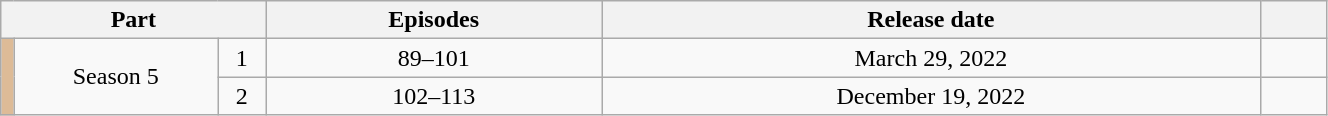<table class="wikitable" style="text-align:center; width: 70%;">
<tr>
<th colspan="3" width="20%">Part</th>
<th>Episodes</th>
<th>Release date</th>
<th width="5%"></th>
</tr>
<tr>
<td rowspan="2" width="1%" style="background: #DDBB97"></td>
<td rowspan="2">Season 5</td>
<td>1</td>
<td>89–101</td>
<td>March 29, 2022</td>
<td></td>
</tr>
<tr>
<td>2</td>
<td>102–113</td>
<td>December 19, 2022</td>
<td></td>
</tr>
</table>
